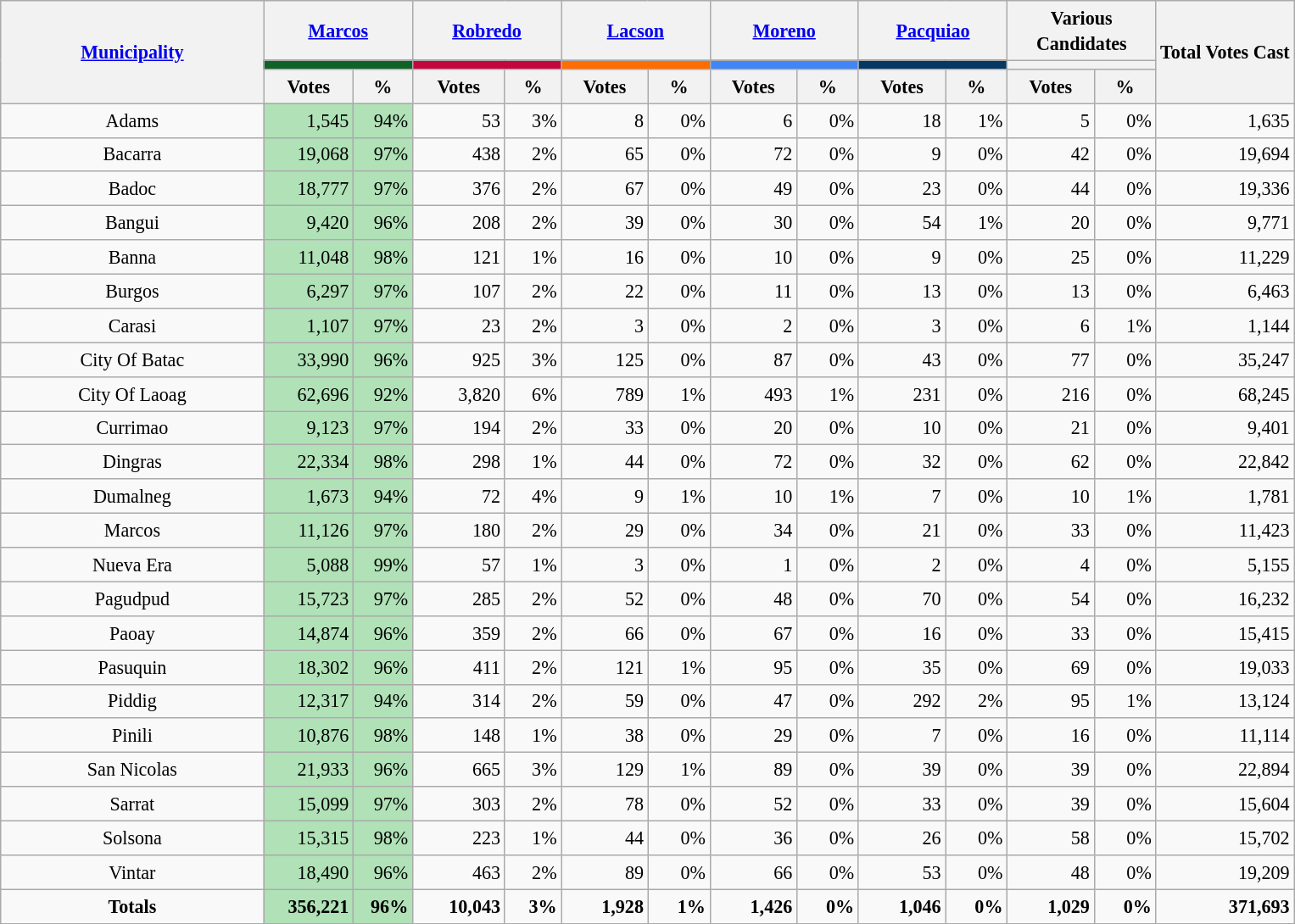<table class="wikitable sortable" style="text-align:right; font-size:92%; line-height:20px;">
<tr>
<th rowspan="3" width="200"><a href='#'>Municipality</a></th>
<th colspan="2" width="110"><a href='#'>Marcos</a></th>
<th colspan="2" width="110"><a href='#'>Robredo</a></th>
<th colspan="2" width="110"><a href='#'>Lacson</a></th>
<th colspan="2" width="110"><a href='#'>Moreno</a></th>
<th colspan="2" width="110"><a href='#'>Pacquiao</a></th>
<th colspan="2" width="110">Various Candidates</th>
<th rowspan="3">Total Votes Cast</th>
</tr>
<tr>
<th colspan="2" style="background:#0f6326;"></th>
<th colspan="2" style="background:#c3073e;"></th>
<th colspan="2" style="background:#ff6d01;"></th>
<th colspan="2" style="background:#4285f4;"></th>
<th colspan="2" style="background:#073763;"></th>
<th colspan="2"></th>
</tr>
<tr>
<th>Votes</th>
<th>%</th>
<th>Votes</th>
<th>%</th>
<th>Votes</th>
<th>%</th>
<th>Votes</th>
<th>%</th>
<th>Votes</th>
<th>%</th>
<th>Votes</th>
<th>%</th>
</tr>
<tr>
<td style="text-align:center;">Adams</td>
<td style="background:#B0E1B7;">1,545</td>
<td style="background:#B0E1B7;">94%</td>
<td>53</td>
<td>3%</td>
<td>8</td>
<td>0%</td>
<td>6</td>
<td>0%</td>
<td>18</td>
<td>1%</td>
<td>5</td>
<td>0%</td>
<td>1,635</td>
</tr>
<tr>
<td style="text-align:center;">Bacarra</td>
<td style="background:#B0E1B7;">19,068</td>
<td style="background:#B0E1B7;">97%</td>
<td>438</td>
<td>2%</td>
<td>65</td>
<td>0%</td>
<td>72</td>
<td>0%</td>
<td>9</td>
<td>0%</td>
<td>42</td>
<td>0%</td>
<td>19,694</td>
</tr>
<tr>
<td style="text-align:center;">Badoc</td>
<td style="background:#B0E1B7;">18,777</td>
<td style="background:#B0E1B7;">97%</td>
<td>376</td>
<td>2%</td>
<td>67</td>
<td>0%</td>
<td>49</td>
<td>0%</td>
<td>23</td>
<td>0%</td>
<td>44</td>
<td>0%</td>
<td>19,336</td>
</tr>
<tr>
<td style="text-align:center;">Bangui</td>
<td style="background:#B0E1B7;">9,420</td>
<td style="background:#B0E1B7;">96%</td>
<td>208</td>
<td>2%</td>
<td>39</td>
<td>0%</td>
<td>30</td>
<td>0%</td>
<td>54</td>
<td>1%</td>
<td>20</td>
<td>0%</td>
<td>9,771</td>
</tr>
<tr>
<td style="text-align:center;">Banna</td>
<td style="background:#B0E1B7;">11,048</td>
<td style="background:#B0E1B7;">98%</td>
<td>121</td>
<td>1%</td>
<td>16</td>
<td>0%</td>
<td>10</td>
<td>0%</td>
<td>9</td>
<td>0%</td>
<td>25</td>
<td>0%</td>
<td>11,229</td>
</tr>
<tr>
<td style="text-align:center;">Burgos</td>
<td style="background:#B0E1B7;">6,297</td>
<td style="background:#B0E1B7;">97%</td>
<td>107</td>
<td>2%</td>
<td>22</td>
<td>0%</td>
<td>11</td>
<td>0%</td>
<td>13</td>
<td>0%</td>
<td>13</td>
<td>0%</td>
<td>6,463</td>
</tr>
<tr>
<td style="text-align:center;">Carasi</td>
<td style="background:#B0E1B7;">1,107</td>
<td style="background:#B0E1B7;">97%</td>
<td>23</td>
<td>2%</td>
<td>3</td>
<td>0%</td>
<td>2</td>
<td>0%</td>
<td>3</td>
<td>0%</td>
<td>6</td>
<td>1%</td>
<td>1,144</td>
</tr>
<tr>
<td style="text-align:center;">City Of Batac</td>
<td style="background:#B0E1B7;">33,990</td>
<td style="background:#B0E1B7;">96%</td>
<td>925</td>
<td>3%</td>
<td>125</td>
<td>0%</td>
<td>87</td>
<td>0%</td>
<td>43</td>
<td>0%</td>
<td>77</td>
<td>0%</td>
<td>35,247</td>
</tr>
<tr>
<td style="text-align:center;">City Of Laoag</td>
<td style="background:#B0E1B7;">62,696</td>
<td style="background:#B0E1B7;">92%</td>
<td>3,820</td>
<td>6%</td>
<td>789</td>
<td>1%</td>
<td>493</td>
<td>1%</td>
<td>231</td>
<td>0%</td>
<td>216</td>
<td>0%</td>
<td>68,245</td>
</tr>
<tr>
<td style="text-align:center;">Currimao</td>
<td style="background:#B0E1B7;">9,123</td>
<td style="background:#B0E1B7;">97%</td>
<td>194</td>
<td>2%</td>
<td>33</td>
<td>0%</td>
<td>20</td>
<td>0%</td>
<td>10</td>
<td>0%</td>
<td>21</td>
<td>0%</td>
<td>9,401</td>
</tr>
<tr>
<td style="text-align:center;">Dingras</td>
<td style="background:#B0E1B7;">22,334</td>
<td style="background:#B0E1B7;">98%</td>
<td>298</td>
<td>1%</td>
<td>44</td>
<td>0%</td>
<td>72</td>
<td>0%</td>
<td>32</td>
<td>0%</td>
<td>62</td>
<td>0%</td>
<td>22,842</td>
</tr>
<tr>
<td style="text-align:center;">Dumalneg</td>
<td style="background:#B0E1B7;">1,673</td>
<td style="background:#B0E1B7;">94%</td>
<td>72</td>
<td>4%</td>
<td>9</td>
<td>1%</td>
<td>10</td>
<td>1%</td>
<td>7</td>
<td>0%</td>
<td>10</td>
<td>1%</td>
<td>1,781</td>
</tr>
<tr>
<td style="text-align:center;">Marcos</td>
<td style="background:#B0E1B7;">11,126</td>
<td style="background:#B0E1B7;">97%</td>
<td>180</td>
<td>2%</td>
<td>29</td>
<td>0%</td>
<td>34</td>
<td>0%</td>
<td>21</td>
<td>0%</td>
<td>33</td>
<td>0%</td>
<td>11,423</td>
</tr>
<tr>
<td style="text-align:center;">Nueva Era</td>
<td style="background:#B0E1B7;">5,088</td>
<td style="background:#B0E1B7;">99%</td>
<td>57</td>
<td>1%</td>
<td>3</td>
<td>0%</td>
<td>1</td>
<td>0%</td>
<td>2</td>
<td>0%</td>
<td>4</td>
<td>0%</td>
<td>5,155</td>
</tr>
<tr>
<td style="text-align:center;">Pagudpud</td>
<td style="background:#B0E1B7;">15,723</td>
<td style="background:#B0E1B7;">97%</td>
<td>285</td>
<td>2%</td>
<td>52</td>
<td>0%</td>
<td>48</td>
<td>0%</td>
<td>70</td>
<td>0%</td>
<td>54</td>
<td>0%</td>
<td>16,232</td>
</tr>
<tr>
<td style="text-align:center;">Paoay</td>
<td style="background:#B0E1B7;">14,874</td>
<td style="background:#B0E1B7;">96%</td>
<td>359</td>
<td>2%</td>
<td>66</td>
<td>0%</td>
<td>67</td>
<td>0%</td>
<td>16</td>
<td>0%</td>
<td>33</td>
<td>0%</td>
<td>15,415</td>
</tr>
<tr>
<td style="text-align:center;">Pasuquin</td>
<td style="background:#B0E1B7;">18,302</td>
<td style="background:#B0E1B7;">96%</td>
<td>411</td>
<td>2%</td>
<td>121</td>
<td>1%</td>
<td>95</td>
<td>0%</td>
<td>35</td>
<td>0%</td>
<td>69</td>
<td>0%</td>
<td>19,033</td>
</tr>
<tr>
<td style="text-align:center;">Piddig</td>
<td style="background:#B0E1B7;">12,317</td>
<td style="background:#B0E1B7;">94%</td>
<td>314</td>
<td>2%</td>
<td>59</td>
<td>0%</td>
<td>47</td>
<td>0%</td>
<td>292</td>
<td>2%</td>
<td>95</td>
<td>1%</td>
<td>13,124</td>
</tr>
<tr>
<td style="text-align:center;">Pinili</td>
<td style="background:#B0E1B7;">10,876</td>
<td style="background:#B0E1B7;">98%</td>
<td>148</td>
<td>1%</td>
<td>38</td>
<td>0%</td>
<td>29</td>
<td>0%</td>
<td>7</td>
<td>0%</td>
<td>16</td>
<td>0%</td>
<td>11,114</td>
</tr>
<tr>
<td style="text-align:center;">San Nicolas</td>
<td style="background:#B0E1B7;">21,933</td>
<td style="background:#B0E1B7;">96%</td>
<td>665</td>
<td>3%</td>
<td>129</td>
<td>1%</td>
<td>89</td>
<td>0%</td>
<td>39</td>
<td>0%</td>
<td>39</td>
<td>0%</td>
<td>22,894</td>
</tr>
<tr>
<td style="text-align:center;">Sarrat</td>
<td style="background:#B0E1B7;">15,099</td>
<td style="background:#B0E1B7;">97%</td>
<td>303</td>
<td>2%</td>
<td>78</td>
<td>0%</td>
<td>52</td>
<td>0%</td>
<td>33</td>
<td>0%</td>
<td>39</td>
<td>0%</td>
<td>15,604</td>
</tr>
<tr>
<td style="text-align:center;">Solsona</td>
<td style="background:#B0E1B7;">15,315</td>
<td style="background:#B0E1B7;">98%</td>
<td>223</td>
<td>1%</td>
<td>44</td>
<td>0%</td>
<td>36</td>
<td>0%</td>
<td>26</td>
<td>0%</td>
<td>58</td>
<td>0%</td>
<td>15,702</td>
</tr>
<tr>
<td style="text-align:center;">Vintar</td>
<td style="background:#B0E1B7;">18,490</td>
<td style="background:#B0E1B7;">96%</td>
<td>463</td>
<td>2%</td>
<td>89</td>
<td>0%</td>
<td>66</td>
<td>0%</td>
<td>53</td>
<td>0%</td>
<td>48</td>
<td>0%</td>
<td>19,209</td>
</tr>
<tr>
<td style="text-align:center;"><strong>Totals</strong></td>
<td style="background:#B0E1B7;"><strong>356,221</strong></td>
<td style="background:#B0E1B7;"><strong>96%</strong></td>
<td><strong>10,043</strong></td>
<td><strong>3%</strong></td>
<td><strong>1,928</strong></td>
<td><strong>1%</strong></td>
<td><strong>1,426</strong></td>
<td><strong>0%</strong></td>
<td><strong>1,046</strong></td>
<td><strong>0%</strong></td>
<td><strong>1,029</strong></td>
<td><strong>0%</strong></td>
<td><strong>371,693</strong></td>
</tr>
</table>
